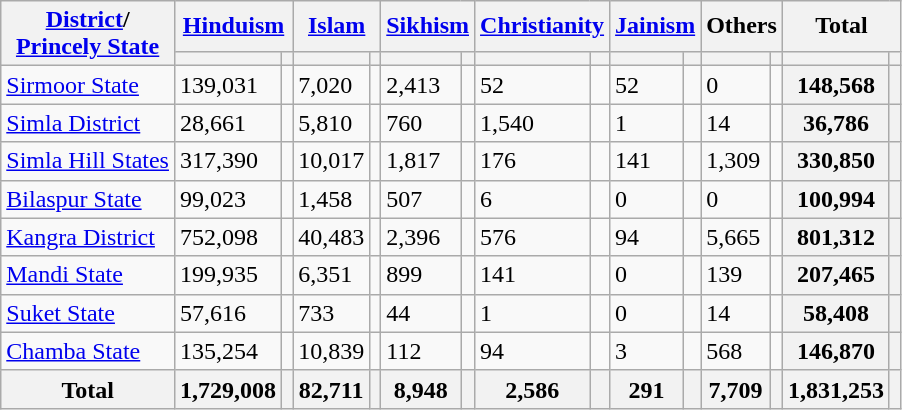<table class="wikitable sortable">
<tr>
<th rowspan="2"><a href='#'>District</a>/<br><a href='#'>Princely State</a></th>
<th colspan="2"><a href='#'>Hinduism</a> </th>
<th colspan="2"><a href='#'>Islam</a> </th>
<th colspan="2"><a href='#'>Sikhism</a> </th>
<th colspan="2"><a href='#'>Christianity</a> </th>
<th colspan="2"><a href='#'>Jainism</a> </th>
<th colspan="2">Others</th>
<th colspan="2">Total</th>
</tr>
<tr>
<th><a href='#'></a></th>
<th></th>
<th></th>
<th></th>
<th></th>
<th></th>
<th></th>
<th></th>
<th></th>
<th></th>
<th></th>
<th></th>
<th></th>
<th></th>
</tr>
<tr>
<td><a href='#'>Sirmoor State</a></td>
<td>139,031</td>
<td></td>
<td>7,020</td>
<td></td>
<td>2,413</td>
<td></td>
<td>52</td>
<td></td>
<td>52</td>
<td></td>
<td>0</td>
<td></td>
<th>148,568</th>
<th></th>
</tr>
<tr>
<td><a href='#'>Simla District</a></td>
<td>28,661</td>
<td></td>
<td>5,810</td>
<td></td>
<td>760</td>
<td></td>
<td>1,540</td>
<td></td>
<td>1</td>
<td></td>
<td>14</td>
<td></td>
<th>36,786</th>
<th></th>
</tr>
<tr>
<td><a href='#'>Simla Hill States</a></td>
<td>317,390</td>
<td></td>
<td>10,017</td>
<td></td>
<td>1,817</td>
<td></td>
<td>176</td>
<td></td>
<td>141</td>
<td></td>
<td>1,309</td>
<td></td>
<th>330,850</th>
<th></th>
</tr>
<tr>
<td><a href='#'>Bilaspur State</a></td>
<td>99,023</td>
<td></td>
<td>1,458</td>
<td></td>
<td>507</td>
<td></td>
<td>6</td>
<td></td>
<td>0</td>
<td></td>
<td>0</td>
<td></td>
<th>100,994</th>
<th></th>
</tr>
<tr>
<td><a href='#'>Kangra District</a></td>
<td>752,098</td>
<td></td>
<td>40,483</td>
<td></td>
<td>2,396</td>
<td></td>
<td>576</td>
<td></td>
<td>94</td>
<td></td>
<td>5,665</td>
<td></td>
<th>801,312</th>
<th></th>
</tr>
<tr>
<td><a href='#'>Mandi State</a></td>
<td>199,935</td>
<td></td>
<td>6,351</td>
<td></td>
<td>899</td>
<td></td>
<td>141</td>
<td></td>
<td>0</td>
<td></td>
<td>139</td>
<td></td>
<th>207,465</th>
<th></th>
</tr>
<tr>
<td><a href='#'>Suket State</a></td>
<td>57,616</td>
<td></td>
<td>733</td>
<td></td>
<td>44</td>
<td></td>
<td>1</td>
<td></td>
<td>0</td>
<td></td>
<td>14</td>
<td></td>
<th>58,408</th>
<th></th>
</tr>
<tr>
<td><a href='#'>Chamba State</a></td>
<td>135,254</td>
<td></td>
<td>10,839</td>
<td></td>
<td>112</td>
<td></td>
<td>94</td>
<td></td>
<td>3</td>
<td></td>
<td>568</td>
<td></td>
<th>146,870</th>
<th></th>
</tr>
<tr>
<th>Total</th>
<th>1,729,008</th>
<th></th>
<th>82,711</th>
<th></th>
<th>8,948</th>
<th></th>
<th>2,586</th>
<th></th>
<th>291</th>
<th></th>
<th>7,709</th>
<th></th>
<th>1,831,253</th>
<th></th>
</tr>
</table>
